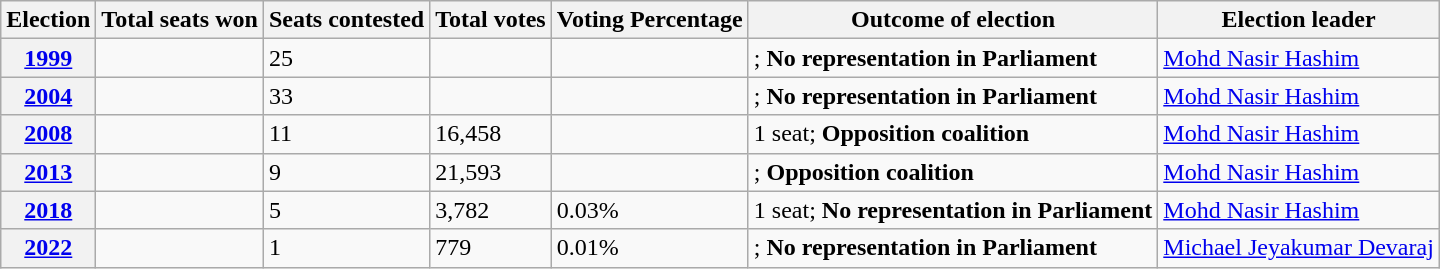<table class="wikitable">
<tr>
<th>Election</th>
<th>Total seats won</th>
<th>Seats contested</th>
<th>Total votes</th>
<th>Voting Percentage</th>
<th>Outcome of election</th>
<th>Election leader</th>
</tr>
<tr>
<th><a href='#'>1999</a></th>
<td></td>
<td>25</td>
<td></td>
<td></td>
<td>; <strong>No representation in Parliament</strong></td>
<td><a href='#'>Mohd Nasir Hashim</a></td>
</tr>
<tr>
<th><a href='#'>2004</a></th>
<td></td>
<td>33</td>
<td></td>
<td></td>
<td>; <strong>No representation in Parliament</strong></td>
<td><a href='#'>Mohd Nasir Hashim</a></td>
</tr>
<tr>
<th><a href='#'>2008</a></th>
<td></td>
<td>11</td>
<td>16,458</td>
<td></td>
<td>1 seat; <strong>Opposition coalition</strong> <br> </td>
<td><a href='#'>Mohd Nasir Hashim</a></td>
</tr>
<tr>
<th><a href='#'>2013</a></th>
<td></td>
<td>9</td>
<td>21,593</td>
<td></td>
<td>; <strong>Opposition coalition</strong> <br> </td>
<td><a href='#'>Mohd Nasir Hashim</a></td>
</tr>
<tr>
<th><a href='#'>2018</a></th>
<td></td>
<td>5</td>
<td>3,782</td>
<td>0.03%</td>
<td>1 seat; <strong>No representation in Parliament</strong></td>
<td><a href='#'>Mohd Nasir Hashim</a></td>
</tr>
<tr>
<th><a href='#'>2022</a></th>
<td></td>
<td>1</td>
<td>779</td>
<td>0.01%</td>
<td>; <strong>No representation in Parliament</strong> </td>
<td><a href='#'>Michael Jeyakumar Devaraj</a></td>
</tr>
</table>
